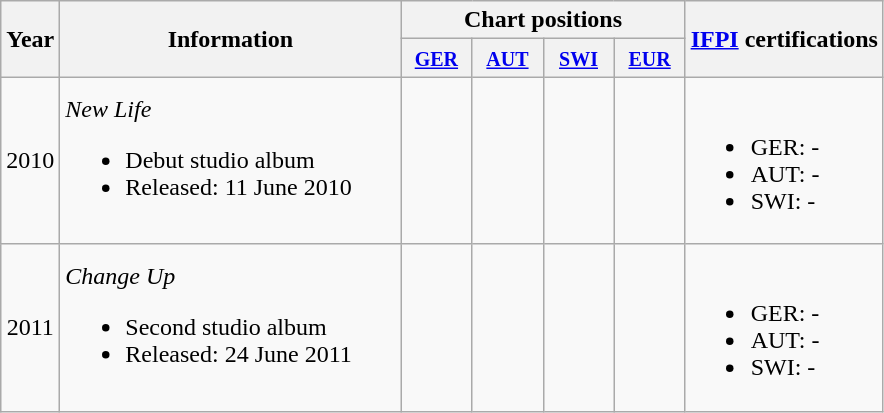<table class="wikitable">
<tr>
<th align="center" rowspan="2">Year</th>
<th width="220" align="center" rowspan="2">Information</th>
<th align="center" colspan="4">Chart positions</th>
<th align="center" rowspan="2"><a href='#'>IFPI</a> certifications</th>
</tr>
<tr>
<th width="40"><small><a href='#'>GER</a></small><br></th>
<th width="40"><small><a href='#'>AUT</a></small><br></th>
<th width="40"><small><a href='#'>SWI</a></small><br></th>
<th width="40"><small><a href='#'>EUR</a></small></th>
</tr>
<tr>
<td align="center">2010</td>
<td align="left"><em>New Life</em><br><ul><li>Debut studio album</li><li>Released: 11 June 2010</li></ul></td>
<td></td>
<td></td>
<td></td>
<td></td>
<td><br><ul><li>GER: -</li><li>AUT: -</li><li>SWI: -</li></ul></td>
</tr>
<tr>
<td align="center">2011</td>
<td align="left"><em>Change Up</em><br><ul><li>Second studio album</li><li>Released: 24 June 2011</li></ul></td>
<td></td>
<td></td>
<td></td>
<td></td>
<td><br><ul><li>GER: -</li><li>AUT: -</li><li>SWI: -</li></ul></td>
</tr>
</table>
